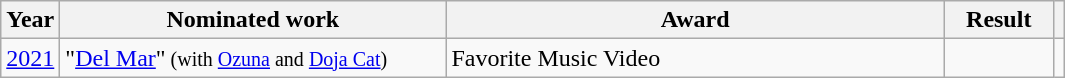<table class="wikitable">
<tr>
<th>Year</th>
<th style="width:250px;">Nominated work</th>
<th style="width:325px;">Award</th>
<th width="65">Result</th>
<th></th>
</tr>
<tr>
<td><a href='#'>2021</a></td>
<td>"<a href='#'>Del Mar</a>"<small> (with <a href='#'>Ozuna</a> and <a href='#'>Doja Cat</a>)</small></td>
<td>Favorite Music Video</td>
<td></td>
<td></td>
</tr>
</table>
